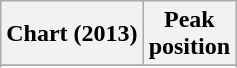<table class="wikitable sortable plainrowheaders">
<tr>
<th>Chart (2013)</th>
<th>Peak<br>position</th>
</tr>
<tr>
</tr>
<tr>
</tr>
<tr>
</tr>
</table>
